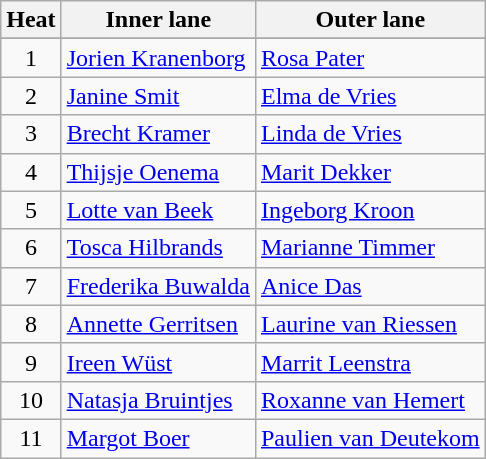<table class="wikitable">
<tr>
<th>Heat</th>
<th>Inner lane</th>
<th>Outer lane</th>
</tr>
<tr>
</tr>
<tr>
<td align=center>1</td>
<td><a href='#'>Jorien Kranenborg</a></td>
<td><a href='#'>Rosa Pater</a></td>
</tr>
<tr>
<td align=center>2</td>
<td><a href='#'>Janine Smit</a></td>
<td><a href='#'>Elma de Vries</a></td>
</tr>
<tr>
<td align=center>3</td>
<td><a href='#'>Brecht Kramer</a></td>
<td><a href='#'>Linda de Vries</a></td>
</tr>
<tr>
<td align=center>4</td>
<td><a href='#'>Thijsje Oenema</a></td>
<td><a href='#'>Marit Dekker</a></td>
</tr>
<tr>
<td align=center>5</td>
<td><a href='#'>Lotte van Beek</a></td>
<td><a href='#'>Ingeborg Kroon</a></td>
</tr>
<tr>
<td align=center>6</td>
<td><a href='#'>Tosca Hilbrands</a></td>
<td><a href='#'>Marianne Timmer</a></td>
</tr>
<tr>
<td align=center>7</td>
<td><a href='#'>Frederika Buwalda</a></td>
<td><a href='#'>Anice Das</a></td>
</tr>
<tr>
<td align=center>8</td>
<td><a href='#'>Annette Gerritsen</a></td>
<td><a href='#'>Laurine van Riessen</a></td>
</tr>
<tr>
<td align=center>9</td>
<td><a href='#'>Ireen Wüst</a></td>
<td><a href='#'>Marrit Leenstra</a></td>
</tr>
<tr>
<td align=center>10</td>
<td><a href='#'>Natasja Bruintjes</a></td>
<td><a href='#'>Roxanne van Hemert</a></td>
</tr>
<tr>
<td align=center>11</td>
<td><a href='#'>Margot Boer</a></td>
<td><a href='#'>Paulien van Deutekom</a></td>
</tr>
</table>
